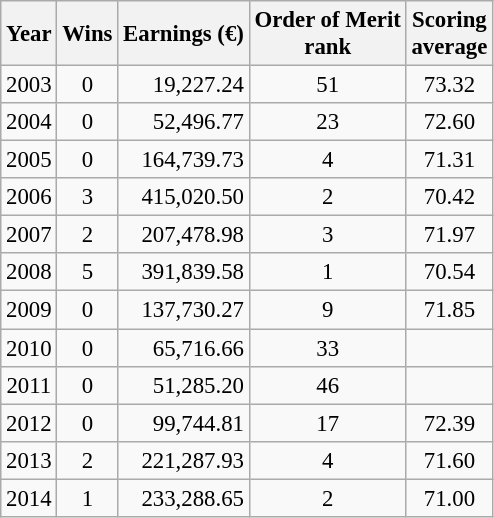<table class="wikitable" style="text-align:center; font-size: 95%;">
<tr>
<th>Year</th>
<th>Wins</th>
<th>Earnings (€)</th>
<th>Order of Merit<br>rank</th>
<th>Scoring<br>average</th>
</tr>
<tr>
<td>2003</td>
<td>0</td>
<td align="right">19,227.24</td>
<td>51</td>
<td>73.32</td>
</tr>
<tr>
<td>2004</td>
<td>0</td>
<td align="right">52,496.77</td>
<td>23</td>
<td>72.60</td>
</tr>
<tr>
<td>2005</td>
<td>0</td>
<td align="right">164,739.73</td>
<td>4</td>
<td>71.31</td>
</tr>
<tr>
<td>2006</td>
<td>3</td>
<td align="right">415,020.50</td>
<td>2</td>
<td>70.42</td>
</tr>
<tr>
<td>2007</td>
<td>2</td>
<td align="right">207,478.98</td>
<td>3</td>
<td>71.97</td>
</tr>
<tr>
<td>2008</td>
<td>5</td>
<td align="right">391,839.58</td>
<td>1</td>
<td>70.54</td>
</tr>
<tr>
<td>2009</td>
<td>0</td>
<td align="right">137,730.27</td>
<td>9</td>
<td>71.85</td>
</tr>
<tr>
<td>2010</td>
<td>0</td>
<td align="right">65,716.66</td>
<td>33</td>
<td></td>
</tr>
<tr>
<td>2011</td>
<td>0</td>
<td align="right">51,285.20</td>
<td>46</td>
<td></td>
</tr>
<tr>
<td>2012</td>
<td>0</td>
<td align="right">99,744.81</td>
<td>17</td>
<td>72.39</td>
</tr>
<tr>
<td>2013</td>
<td>2</td>
<td align="right">221,287.93</td>
<td>4</td>
<td>71.60</td>
</tr>
<tr>
<td>2014</td>
<td>1</td>
<td align="right">233,288.65</td>
<td>2</td>
<td>71.00</td>
</tr>
</table>
